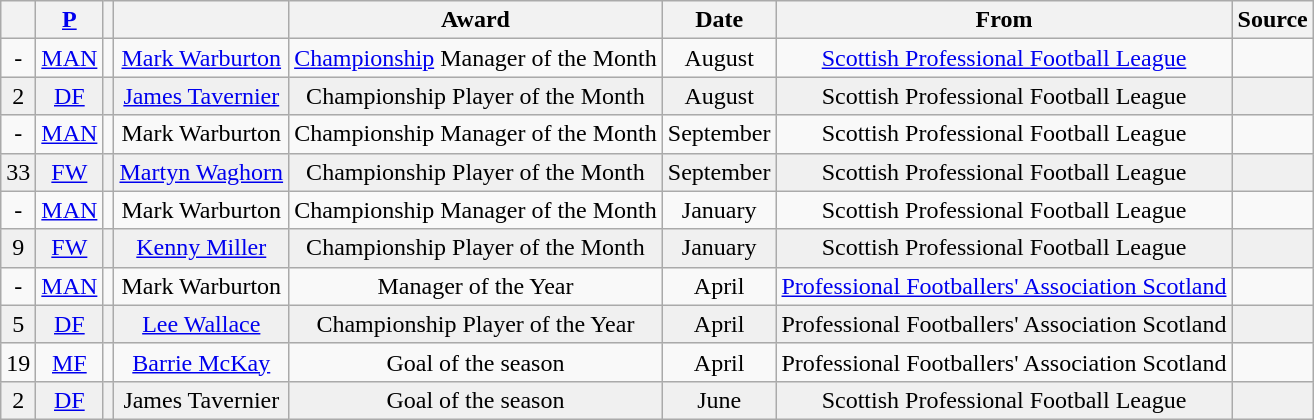<table class="wikitable sortable" style="text-align: center;">
<tr>
<th><br></th>
<th><a href='#'>P</a><br></th>
<th><br></th>
<th><br></th>
<th>Award</th>
<th>Date</th>
<th>From</th>
<th>Source</th>
</tr>
<tr>
<td>-</td>
<td><a href='#'>MAN</a></td>
<td></td>
<td><a href='#'>Mark Warburton</a></td>
<td><a href='#'>Championship</a> Manager of the Month</td>
<td>August</td>
<td><a href='#'>Scottish Professional Football League</a></td>
<td></td>
</tr>
<tr bgcolor = "#F0F0F0">
<td>2</td>
<td><a href='#'>DF</a></td>
<td></td>
<td><a href='#'>James Tavernier</a></td>
<td>Championship Player of the Month</td>
<td>August</td>
<td>Scottish Professional Football League</td>
<td></td>
</tr>
<tr>
<td>-</td>
<td><a href='#'>MAN</a></td>
<td></td>
<td>Mark Warburton</td>
<td>Championship Manager of the Month</td>
<td>September</td>
<td>Scottish Professional Football League</td>
<td></td>
</tr>
<tr bgcolor = "#F0F0F0">
<td>33</td>
<td><a href='#'>FW</a></td>
<td></td>
<td><a href='#'>Martyn Waghorn</a></td>
<td>Championship Player of the Month</td>
<td>September</td>
<td>Scottish Professional Football League</td>
<td></td>
</tr>
<tr>
<td>-</td>
<td><a href='#'>MAN</a></td>
<td></td>
<td>Mark Warburton</td>
<td>Championship Manager of the Month</td>
<td>January</td>
<td>Scottish Professional Football League</td>
<td></td>
</tr>
<tr bgcolor = "#F0F0F0">
<td>9</td>
<td><a href='#'>FW</a></td>
<td></td>
<td><a href='#'>Kenny Miller</a></td>
<td>Championship Player of the Month</td>
<td>January</td>
<td>Scottish Professional Football League</td>
<td></td>
</tr>
<tr>
<td>-</td>
<td><a href='#'>MAN</a></td>
<td></td>
<td>Mark Warburton</td>
<td>Manager of the Year</td>
<td>April</td>
<td><a href='#'>Professional Footballers' Association Scotland</a></td>
<td></td>
</tr>
<tr bgcolor = "#F0F0F0">
<td>5</td>
<td><a href='#'>DF</a></td>
<td></td>
<td><a href='#'>Lee Wallace</a></td>
<td>Championship Player of the Year</td>
<td>April</td>
<td>Professional Footballers' Association Scotland</td>
<td></td>
</tr>
<tr>
<td>19</td>
<td><a href='#'>MF</a></td>
<td></td>
<td><a href='#'>Barrie McKay</a></td>
<td>Goal of the season</td>
<td>April</td>
<td>Professional Footballers' Association Scotland</td>
<td></td>
</tr>
<tr bgcolor = "#F0F0F0">
<td>2</td>
<td><a href='#'>DF</a></td>
<td></td>
<td>James Tavernier</td>
<td>Goal of the season</td>
<td>June</td>
<td>Scottish Professional Football League</td>
<td></td>
</tr>
</table>
